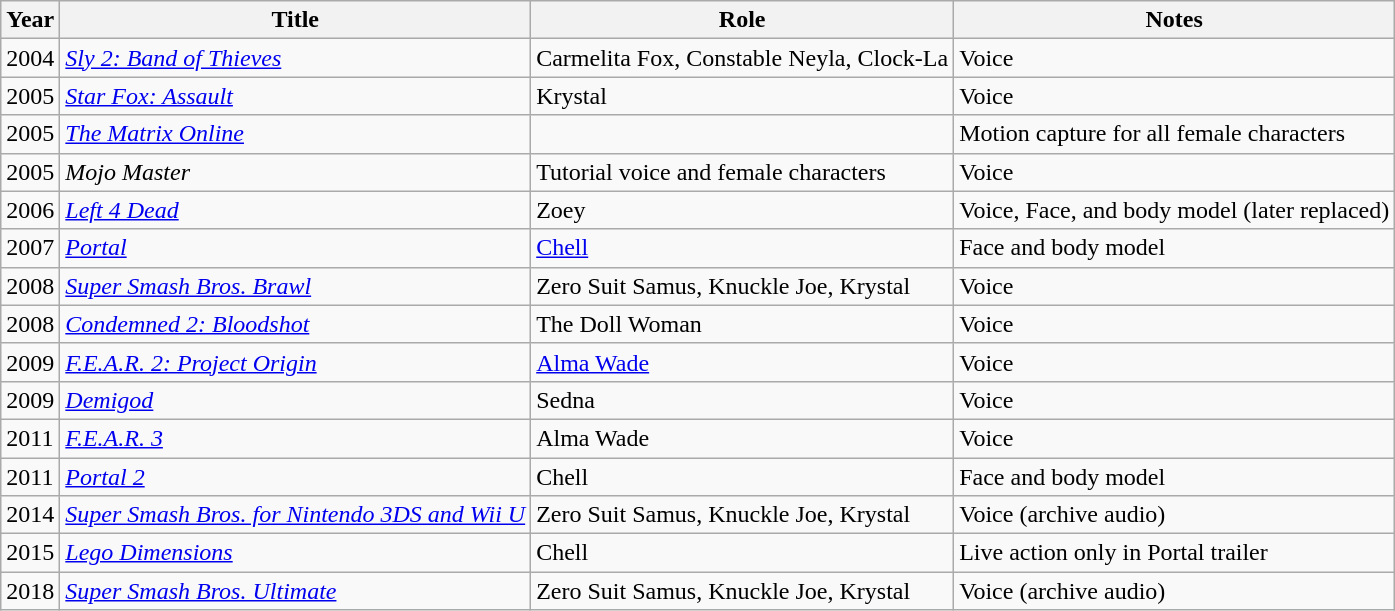<table class="wikitable sortable">
<tr>
<th>Year</th>
<th>Title</th>
<th>Role</th>
<th>Notes</th>
</tr>
<tr>
<td>2004</td>
<td><em><a href='#'>Sly 2: Band of Thieves</a></em></td>
<td>Carmelita Fox, Constable Neyla, Clock-La</td>
<td>Voice</td>
</tr>
<tr>
<td>2005</td>
<td><em><a href='#'>Star Fox: Assault</a></em></td>
<td>Krystal</td>
<td>Voice</td>
</tr>
<tr>
<td>2005</td>
<td><em><a href='#'>The Matrix Online</a></em></td>
<td></td>
<td>Motion capture for all female characters</td>
</tr>
<tr>
<td>2005</td>
<td><em>Mojo Master</em></td>
<td>Tutorial voice and female characters</td>
<td>Voice</td>
</tr>
<tr>
<td>2006</td>
<td><em><a href='#'>Left 4 Dead</a></em></td>
<td>Zoey</td>
<td>Voice, Face, and body model (later replaced)</td>
</tr>
<tr>
<td>2007</td>
<td><em><a href='#'>Portal</a></em></td>
<td><a href='#'>Chell</a></td>
<td>Face and body model</td>
</tr>
<tr>
<td>2008</td>
<td><em><a href='#'>Super Smash Bros. Brawl</a></em></td>
<td>Zero Suit Samus, Knuckle Joe, Krystal</td>
<td>Voice</td>
</tr>
<tr>
<td>2008</td>
<td><em><a href='#'>Condemned 2: Bloodshot</a></em></td>
<td>The Doll Woman</td>
<td>Voice</td>
</tr>
<tr>
<td>2009</td>
<td><em><a href='#'>F.E.A.R. 2: Project Origin</a></em></td>
<td><a href='#'>Alma Wade</a></td>
<td>Voice</td>
</tr>
<tr>
<td>2009</td>
<td><em><a href='#'>Demigod</a></em></td>
<td>Sedna</td>
<td>Voice</td>
</tr>
<tr>
<td>2011</td>
<td><em><a href='#'>F.E.A.R. 3</a></em></td>
<td>Alma Wade</td>
<td>Voice</td>
</tr>
<tr>
<td>2011</td>
<td><em><a href='#'>Portal 2</a></em></td>
<td>Chell</td>
<td>Face and body model</td>
</tr>
<tr>
<td>2014</td>
<td><em><a href='#'>Super Smash Bros. for Nintendo 3DS and Wii U</a></em></td>
<td>Zero Suit Samus, Knuckle Joe, Krystal</td>
<td>Voice (archive audio)</td>
</tr>
<tr>
<td>2015</td>
<td><em><a href='#'>Lego Dimensions</a></em></td>
<td>Chell</td>
<td>Live action only in Portal trailer</td>
</tr>
<tr>
<td>2018</td>
<td><em><a href='#'>Super Smash Bros. Ultimate</a></em></td>
<td>Zero Suit Samus, Knuckle Joe, Krystal</td>
<td>Voice (archive audio)</td>
</tr>
</table>
